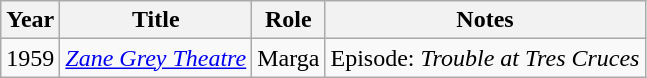<table class="wikitable sortable">
<tr>
<th>Year</th>
<th>Title</th>
<th>Role</th>
<th class="unsortable">Notes</th>
</tr>
<tr>
<td>1959</td>
<td><em><a href='#'>Zane Grey Theatre</a></em></td>
<td>Marga</td>
<td>Episode: <em>Trouble at Tres Cruces</em></td>
</tr>
</table>
